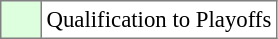<table cellpadding="3" cellspacing="0" border="1" style="background:#f7f8ff; font-size:95%; border:gray solid 1px; border-collapse:collapse; text-align:center;">
<tr>
<td style="background:#dfd; width:20px;"></td>
<td style="background:#fff; text-align:left;">Qualification to Playoffs</td>
</tr>
</table>
